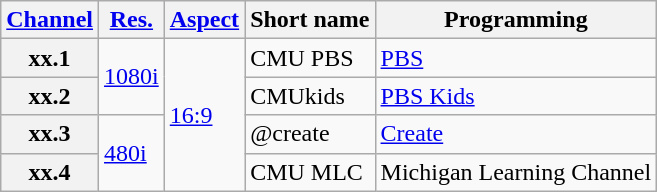<table class="wikitable">
<tr>
<th scope = "col"><a href='#'>Channel</a></th>
<th scope = "col"><a href='#'>Res.</a></th>
<th scope = "col"><a href='#'>Aspect</a></th>
<th scope = "col">Short name</th>
<th scope = "col">Programming</th>
</tr>
<tr>
<th scope = "row">xx.1</th>
<td rowspan="2"><a href='#'>1080i</a></td>
<td rowspan="4"><a href='#'>16:9</a></td>
<td>CMU PBS</td>
<td><a href='#'>PBS</a></td>
</tr>
<tr>
<th scope = "row">xx.2</th>
<td>CMUkids</td>
<td><a href='#'>PBS Kids</a></td>
</tr>
<tr>
<th scope = "row">xx.3</th>
<td rowspan="2"><a href='#'>480i</a></td>
<td>@create</td>
<td><a href='#'>Create</a></td>
</tr>
<tr>
<th scope = "row">xx.4</th>
<td>CMU MLC</td>
<td>Michigan Learning Channel</td>
</tr>
</table>
